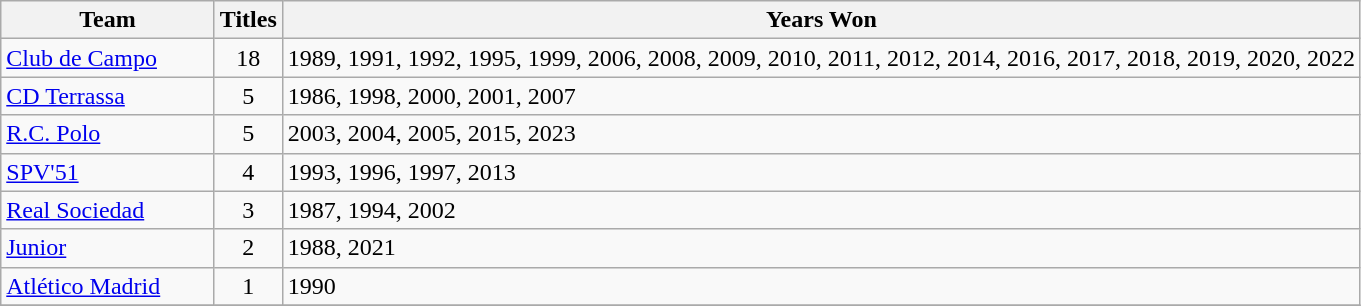<table class="wikitable sortable">
<tr>
<th width="135">Team</th>
<th>Titles</th>
<th>Years Won</th>
</tr>
<tr>
<td><a href='#'>Club de Campo</a></td>
<td align=center>18</td>
<td>1989, 1991, 1992, 1995, 1999, 2006, 2008, 2009, 2010, 2011, 2012, 2014, 2016, 2017, 2018, 2019, 2020, 2022</td>
</tr>
<tr>
<td><a href='#'>CD Terrassa</a></td>
<td align=center>5</td>
<td>1986, 1998, 2000, 2001, 2007</td>
</tr>
<tr>
<td><a href='#'>R.C. Polo</a></td>
<td align=center>5</td>
<td>2003, 2004, 2005, 2015, 2023</td>
</tr>
<tr>
<td><a href='#'>SPV'51</a></td>
<td align=center>4</td>
<td>1993, 1996, 1997, 2013</td>
</tr>
<tr>
<td><a href='#'>Real Sociedad</a></td>
<td align=center>3</td>
<td>1987, 1994, 2002</td>
</tr>
<tr>
<td><a href='#'>Junior</a></td>
<td align=center>2</td>
<td>1988, 2021</td>
</tr>
<tr>
<td><a href='#'>Atlético Madrid</a></td>
<td align=center>1</td>
<td>1990</td>
</tr>
<tr>
</tr>
</table>
